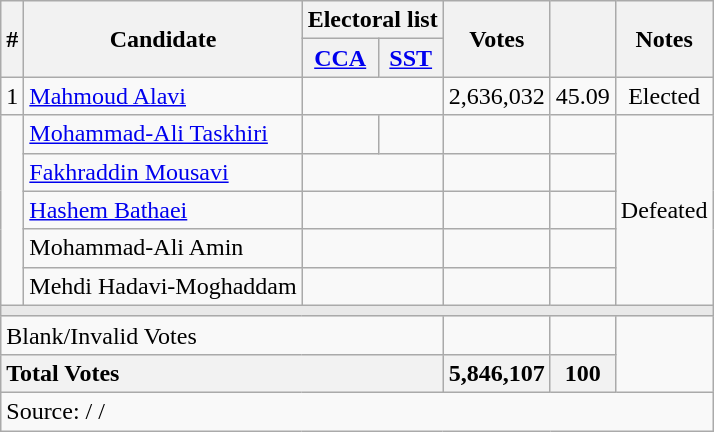<table class=wikitable style=text-align:left>
<tr>
<th rowspan="2">#</th>
<th rowspan="2">Candidate</th>
<th colspan="2">Electoral list</th>
<th rowspan="2">Votes</th>
<th rowspan="2"></th>
<th rowspan="2">Notes</th>
</tr>
<tr>
<th><a href='#'>CCA</a></th>
<th><a href='#'>SST</a></th>
</tr>
<tr>
<td>1</td>
<td><a href='#'>Mahmoud Alavi</a></td>
<td colspan=2></td>
<td>2,636,032</td>
<td>45.09</td>
<td style="text-align:center;">Elected</td>
</tr>
<tr>
<td rowspan="5"></td>
<td><a href='#'>Mohammad-Ali Taskhiri</a></td>
<td style="text-align:center;"></td>
<td style="text-align:center;"></td>
<td></td>
<td></td>
<td style="text-align:center;" rowspan="5">Defeated</td>
</tr>
<tr>
<td><a href='#'>Fakhraddin Mousavi</a></td>
<td colspan=2></td>
<td></td>
<td></td>
</tr>
<tr>
<td><a href='#'>Hashem Bathaei</a></td>
<td colspan=2></td>
<td></td>
<td></td>
</tr>
<tr>
<td>Mohammad-Ali Amin</td>
<td colspan=2></td>
<td></td>
<td></td>
</tr>
<tr>
<td>Mehdi Hadavi-Moghaddam</td>
<td colspan=2></td>
<td></td>
<td></td>
</tr>
<tr>
<td colspan="10" style="background:#E9E9E9;"></td>
</tr>
<tr>
<td colspan="4">Blank/Invalid Votes</td>
<td></td>
<td></td>
</tr>
<tr>
<th style="text-align:left;" colspan="4">Total Votes</th>
<th>5,846,107</th>
<th>100</th>
</tr>
<tr>
<td colspan="9" style="text-align:left;">Source:  /  / </td>
</tr>
</table>
